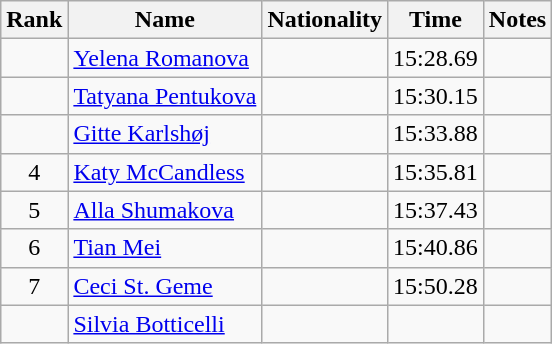<table class="wikitable sortable" style="text-align:center">
<tr>
<th>Rank</th>
<th>Name</th>
<th>Nationality</th>
<th>Time</th>
<th>Notes</th>
</tr>
<tr>
<td></td>
<td align=left><a href='#'>Yelena Romanova</a></td>
<td align=left></td>
<td>15:28.69</td>
<td></td>
</tr>
<tr>
<td></td>
<td align=left><a href='#'>Tatyana Pentukova</a></td>
<td align=left></td>
<td>15:30.15</td>
<td></td>
</tr>
<tr>
<td></td>
<td align=left><a href='#'>Gitte Karlshøj</a></td>
<td align=left></td>
<td>15:33.88</td>
<td></td>
</tr>
<tr>
<td>4</td>
<td align=left><a href='#'>Katy McCandless</a></td>
<td align=left></td>
<td>15:35.81</td>
<td></td>
</tr>
<tr>
<td>5</td>
<td align=left><a href='#'>Alla Shumakova</a></td>
<td align=left></td>
<td>15:37.43</td>
<td></td>
</tr>
<tr>
<td>6</td>
<td align=left><a href='#'>Tian Mei</a></td>
<td align=left></td>
<td>15:40.86</td>
<td></td>
</tr>
<tr>
<td>7</td>
<td align=left><a href='#'>Ceci St. Geme</a></td>
<td align=left></td>
<td>15:50.28</td>
<td></td>
</tr>
<tr>
<td></td>
<td align=left><a href='#'>Silvia Botticelli</a></td>
<td align=left></td>
<td></td>
<td></td>
</tr>
</table>
